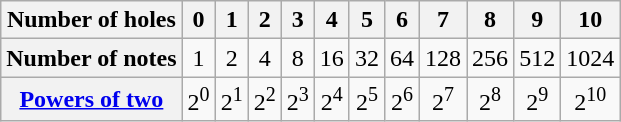<table class="wikitable" style="text-align:center">
<tr>
<th>Number of holes</th>
<th>0</th>
<th>1</th>
<th>2</th>
<th>3</th>
<th>4</th>
<th>5</th>
<th>6</th>
<th>7</th>
<th>8</th>
<th>9</th>
<th>10</th>
</tr>
<tr>
<th>Number of notes</th>
<td>1</td>
<td>2</td>
<td>4</td>
<td>8</td>
<td>16</td>
<td>32</td>
<td>64</td>
<td>128</td>
<td>256</td>
<td>512</td>
<td>1024</td>
</tr>
<tr>
<th><a href='#'>Powers of two</a></th>
<td>2<sup>0</sup></td>
<td>2<sup>1</sup></td>
<td>2<sup>2</sup></td>
<td>2<sup>3</sup></td>
<td>2<sup>4</sup></td>
<td>2<sup>5</sup></td>
<td>2<sup>6</sup></td>
<td>2<sup>7</sup></td>
<td>2<sup>8</sup></td>
<td>2<sup>9</sup></td>
<td>2<sup>10</sup></td>
</tr>
</table>
